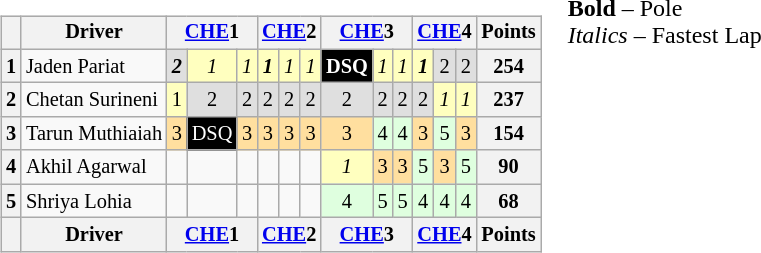<table>
<tr>
<td valign="top"><br><table class="wikitable" style="font-size:85%; text-align: center;">
<tr>
<th valign="middle"></th>
<th valign="middle">Driver</th>
<th colspan="3"><a href='#'>CHE</a>1</th>
<th colspan="3"><a href='#'>CHE</a>2</th>
<th colspan="3"><a href='#'>CHE</a>3</th>
<th colspan="3"><a href='#'>CHE</a>4</th>
<th valign="middle">Points</th>
</tr>
<tr>
<th>1</th>
<td align="left">Jaden Pariat</td>
<td style="background:#dfdfdf;"><strong><em>2</em></strong></td>
<td style="background:#ffffbf;"><em>1</em></td>
<td style="background:#ffffbf;"><em>1</em></td>
<td style="background:#ffffbf;"><strong><em>1</em></strong></td>
<td style="background:#ffffbf;"><em>1</em></td>
<td style="background:#ffffbf;"><em>1</em></td>
<td style="background:#000000; color:white;"><strong>DSQ</strong></td>
<td style="background:#ffffbf;"><em>1</em></td>
<td style="background:#ffffbf;"><em>1</em></td>
<td style="background:#ffffbf;"><strong><em>1</em></strong></td>
<td style="background:#dfdfdf;">2</td>
<td style="background:#dfdfdf;">2</td>
<th>254</th>
</tr>
<tr>
<th>2</th>
<td align="left">Chetan Surineni</td>
<td style="background:#ffffbf;">1</td>
<td style="background:#dfdfdf;">2</td>
<td style="background:#dfdfdf;">2</td>
<td style="background:#dfdfdf;">2</td>
<td style="background:#dfdfdf;">2</td>
<td style="background:#dfdfdf;">2</td>
<td style="background:#dfdfdf;">2</td>
<td style="background:#dfdfdf;">2</td>
<td style="background:#dfdfdf;">2</td>
<td style="background:#dfdfdf;">2</td>
<td style="background:#ffffbf;"><em>1</em></td>
<td style="background:#ffffbf;"><em>1</em></td>
<th>237</th>
</tr>
<tr>
<th>3</th>
<td nowrap="" align="left">Tarun Muthiaiah</td>
<td style="background:#ffdf9f;">3</td>
<td style="background:#000000; color:white;">DSQ</td>
<td style="background:#ffdf9f;">3</td>
<td style="background:#ffdf9f;">3</td>
<td style="background:#ffdf9f;">3</td>
<td style="background:#ffdf9f;">3</td>
<td style="background:#ffdf9f;">3</td>
<td style="background:#dfffdf;">4</td>
<td style="background:#dfffdf;">4</td>
<td style="background:#ffdf9f;">3</td>
<td style="background:#dfffdf;">5</td>
<td style="background:#ffdf9f;">3</td>
<th>154</th>
</tr>
<tr>
<th>4</th>
<td align="left">Akhil Agarwal</td>
<td></td>
<td></td>
<td></td>
<td></td>
<td></td>
<td></td>
<td style="background:#ffffbf;"><em>1</em></td>
<td style="background:#ffdf9f;">3</td>
<td style="background:#ffdf9f;">3</td>
<td style="background:#dfffdf;">5</td>
<td style="background:#ffdf9f;">3</td>
<td style="background:#dfffdf;">5</td>
<th>90</th>
</tr>
<tr>
<th>5</th>
<td align="left">Shriya Lohia</td>
<td></td>
<td></td>
<td></td>
<td></td>
<td></td>
<td></td>
<td style="background:#dfffdf;">4</td>
<td style="background:#dfffdf;">5</td>
<td style="background:#dfffdf;">5</td>
<td style="background:#dfffdf;">4</td>
<td style="background:#dfffdf;">4</td>
<td style="background:#dfffdf;">4</td>
<th>68</th>
</tr>
<tr>
<th></th>
<th>Driver</th>
<th colspan="3"><a href='#'>CHE</a>1</th>
<th colspan="3"><a href='#'>CHE</a>2</th>
<th colspan="3"><a href='#'>CHE</a>3</th>
<th colspan="3"><a href='#'>CHE</a>4</th>
<th>Points</th>
</tr>
</table>
</td>
<td valign="top"><br><span><strong>Bold</strong> – Pole</span><br><span><em>Italics</em> – Fastest Lap</span></td>
</tr>
</table>
